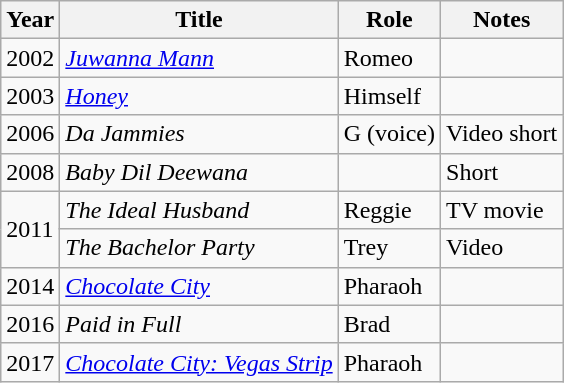<table class="wikitable plainrowheaders sortable" style="margin-right: 0;">
<tr>
<th scope="col">Year</th>
<th scope="col">Title</th>
<th scope="col">Role</th>
<th scope="col" class="unsortable">Notes</th>
</tr>
<tr>
<td>2002</td>
<td><em><a href='#'>Juwanna Mann</a></em></td>
<td>Romeo</td>
<td></td>
</tr>
<tr>
<td>2003</td>
<td><em><a href='#'>Honey</a></em></td>
<td>Himself</td>
<td></td>
</tr>
<tr>
<td>2006</td>
<td><em>Da Jammies</em></td>
<td>G (voice)</td>
<td>Video short</td>
</tr>
<tr>
<td>2008</td>
<td><em>Baby Dil Deewana</em></td>
<td></td>
<td>Short</td>
</tr>
<tr>
<td rowspan=2>2011</td>
<td><em>The Ideal Husband</em></td>
<td>Reggie</td>
<td>TV movie</td>
</tr>
<tr>
<td><em>The Bachelor Party</em></td>
<td>Trey</td>
<td>Video</td>
</tr>
<tr>
<td>2014</td>
<td><em><a href='#'>Chocolate City</a></em></td>
<td>Pharaoh</td>
<td></td>
</tr>
<tr>
<td>2016</td>
<td><em>Paid in Full</em></td>
<td>Brad</td>
<td></td>
</tr>
<tr>
<td>2017</td>
<td><em><a href='#'>Chocolate City: Vegas Strip</a></em></td>
<td>Pharaoh</td>
<td></td>
</tr>
</table>
